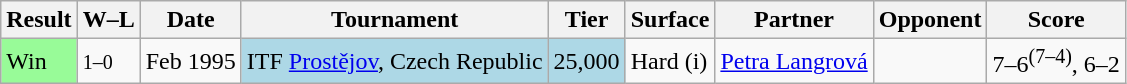<table class="sortable wikitable">
<tr>
<th>Result</th>
<th class=unsortable>W–L</th>
<th>Date</th>
<th>Tournament</th>
<th>Tier</th>
<th>Surface</th>
<th>Partner</th>
<th>Opponent</th>
<th class=unsortable>Score</th>
</tr>
<tr>
<td bgcolor=98FB98>Win</td>
<td><small>1–0</small></td>
<td>Feb 1995</td>
<td bgcolor=lightblue>ITF <a href='#'>Prostějov</a>, Czech Republic</td>
<td bgcolor=lightblue>25,000</td>
<td>Hard (i)</td>
<td> <a href='#'>Petra Langrová</a></td>
<td></td>
<td>7–6<sup>(7–4)</sup>, 6–2</td>
</tr>
</table>
